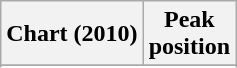<table class="wikitable sortable plainrowheaders" style="text-align:center">
<tr>
<th>Chart (2010)</th>
<th>Peak<br>position</th>
</tr>
<tr>
</tr>
<tr>
</tr>
<tr>
</tr>
</table>
